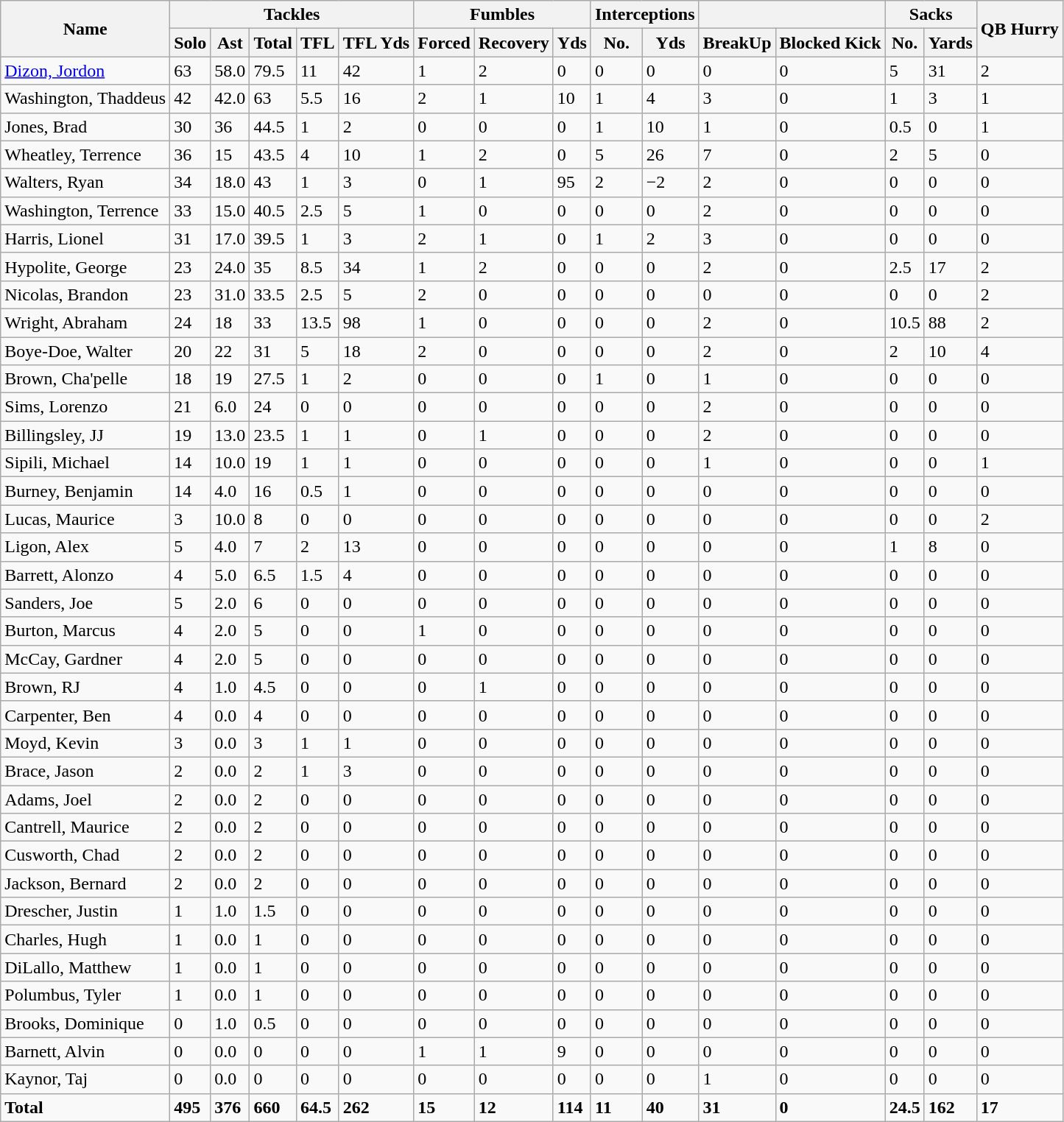<table class="wikitable" style="white-space:nowrap;">
<tr>
<th rowspan="2">Name</th>
<th colspan="5">Tackles</th>
<th colspan="3">Fumbles</th>
<th colspan="2">Interceptions</th>
<th colspan="2"></th>
<th colspan="2">Sacks</th>
<th rowspan="2">QB Hurry</th>
</tr>
<tr>
<th>Solo</th>
<th>Ast</th>
<th>Total</th>
<th>TFL</th>
<th>TFL Yds</th>
<th>Forced</th>
<th>Recovery</th>
<th>Yds</th>
<th>No.</th>
<th>Yds</th>
<th>BreakUp</th>
<th>Blocked Kick</th>
<th>No.</th>
<th>Yards</th>
</tr>
<tr>
<td><a href='#'>Dizon, Jordon</a></td>
<td>63</td>
<td>58.0</td>
<td>79.5</td>
<td>11</td>
<td>42</td>
<td>1</td>
<td>2</td>
<td>0</td>
<td>0</td>
<td>0</td>
<td>0</td>
<td>0</td>
<td>5</td>
<td>31</td>
<td>2</td>
</tr>
<tr>
<td>Washington, Thaddeus</td>
<td>42</td>
<td>42.0</td>
<td>63</td>
<td>5.5</td>
<td>16</td>
<td>2</td>
<td>1</td>
<td>10</td>
<td>1</td>
<td>4</td>
<td>3</td>
<td>0</td>
<td>1</td>
<td>3</td>
<td>1</td>
</tr>
<tr>
<td>Jones, Brad</td>
<td>30</td>
<td>36</td>
<td>44.5</td>
<td>1</td>
<td>2</td>
<td>0</td>
<td>0</td>
<td>0</td>
<td>1</td>
<td>10</td>
<td>1</td>
<td>0</td>
<td>0.5</td>
<td>0</td>
<td>1</td>
</tr>
<tr>
<td>Wheatley, Terrence</td>
<td>36</td>
<td>15</td>
<td>43.5</td>
<td>4</td>
<td>10</td>
<td>1</td>
<td>2</td>
<td>0</td>
<td>5</td>
<td>26</td>
<td>7</td>
<td>0</td>
<td>2</td>
<td>5</td>
<td>0</td>
</tr>
<tr>
<td>Walters, Ryan</td>
<td>34</td>
<td>18.0</td>
<td>43</td>
<td>1</td>
<td>3</td>
<td>0</td>
<td>1</td>
<td>95</td>
<td>2</td>
<td>−2</td>
<td>2</td>
<td>0</td>
<td>0</td>
<td>0</td>
<td>0</td>
</tr>
<tr>
<td>Washington, Terrence</td>
<td>33</td>
<td>15.0</td>
<td>40.5</td>
<td>2.5</td>
<td>5</td>
<td>1</td>
<td>0</td>
<td>0</td>
<td>0</td>
<td>0</td>
<td>2</td>
<td>0</td>
<td>0</td>
<td>0</td>
<td>0</td>
</tr>
<tr>
<td>Harris, Lionel</td>
<td>31</td>
<td>17.0</td>
<td>39.5</td>
<td>1</td>
<td>3</td>
<td>2</td>
<td>1</td>
<td>0</td>
<td>1</td>
<td>2</td>
<td>3</td>
<td>0</td>
<td>0</td>
<td>0</td>
<td>0</td>
</tr>
<tr>
<td>Hypolite, George</td>
<td>23</td>
<td>24.0</td>
<td>35</td>
<td>8.5</td>
<td>34</td>
<td>1</td>
<td>2</td>
<td>0</td>
<td>0</td>
<td>0</td>
<td>2</td>
<td>0</td>
<td>2.5</td>
<td>17</td>
<td>2</td>
</tr>
<tr>
<td>Nicolas, Brandon</td>
<td>23</td>
<td>31.0</td>
<td>33.5</td>
<td>2.5</td>
<td>5</td>
<td>2</td>
<td>0</td>
<td>0</td>
<td>0</td>
<td>0</td>
<td>0</td>
<td>0</td>
<td>0</td>
<td>0</td>
<td>2</td>
</tr>
<tr>
<td>Wright, Abraham</td>
<td>24</td>
<td>18</td>
<td>33</td>
<td>13.5</td>
<td>98</td>
<td>1</td>
<td>0</td>
<td>0</td>
<td>0</td>
<td>0</td>
<td>2</td>
<td>0</td>
<td>10.5</td>
<td>88</td>
<td>2</td>
</tr>
<tr>
<td>Boye-Doe, Walter</td>
<td>20</td>
<td>22</td>
<td>31</td>
<td>5</td>
<td>18</td>
<td>2</td>
<td>0</td>
<td>0</td>
<td>0</td>
<td>0</td>
<td>2</td>
<td>0</td>
<td>2</td>
<td>10</td>
<td>4</td>
</tr>
<tr>
<td>Brown, Cha'pelle</td>
<td>18</td>
<td>19</td>
<td>27.5</td>
<td>1</td>
<td>2</td>
<td>0</td>
<td>0</td>
<td>0</td>
<td>1</td>
<td>0</td>
<td>1</td>
<td>0</td>
<td>0</td>
<td>0</td>
<td>0</td>
</tr>
<tr>
<td>Sims, Lorenzo</td>
<td>21</td>
<td>6.0</td>
<td>24</td>
<td>0</td>
<td>0</td>
<td>0</td>
<td>0</td>
<td>0</td>
<td>0</td>
<td>0</td>
<td>2</td>
<td>0</td>
<td>0</td>
<td>0</td>
<td>0</td>
</tr>
<tr>
<td>Billingsley, JJ</td>
<td>19</td>
<td>13.0</td>
<td>23.5</td>
<td>1</td>
<td>1</td>
<td>0</td>
<td>1</td>
<td>0</td>
<td>0</td>
<td>0</td>
<td>2</td>
<td>0</td>
<td>0</td>
<td>0</td>
<td>0</td>
</tr>
<tr>
<td>Sipili, Michael</td>
<td>14</td>
<td>10.0</td>
<td>19</td>
<td>1</td>
<td>1</td>
<td>0</td>
<td>0</td>
<td>0</td>
<td>0</td>
<td>0</td>
<td>1</td>
<td>0</td>
<td>0</td>
<td>0</td>
<td>1</td>
</tr>
<tr>
<td>Burney, Benjamin</td>
<td>14</td>
<td>4.0</td>
<td>16</td>
<td>0.5</td>
<td>1</td>
<td>0</td>
<td>0</td>
<td>0</td>
<td>0</td>
<td>0</td>
<td>0</td>
<td>0</td>
<td>0</td>
<td>0</td>
<td>0</td>
</tr>
<tr>
<td>Lucas, Maurice</td>
<td>3</td>
<td>10.0</td>
<td>8</td>
<td>0</td>
<td>0</td>
<td>0</td>
<td>0</td>
<td>0</td>
<td>0</td>
<td>0</td>
<td>0</td>
<td>0</td>
<td>0</td>
<td>0</td>
<td>2</td>
</tr>
<tr>
<td>Ligon, Alex</td>
<td>5</td>
<td>4.0</td>
<td>7</td>
<td>2</td>
<td>13</td>
<td>0</td>
<td>0</td>
<td>0</td>
<td>0</td>
<td>0</td>
<td>0</td>
<td>0</td>
<td>1</td>
<td>8</td>
<td>0</td>
</tr>
<tr>
<td>Barrett, Alonzo</td>
<td>4</td>
<td>5.0</td>
<td>6.5</td>
<td>1.5</td>
<td>4</td>
<td>0</td>
<td>0</td>
<td>0</td>
<td>0</td>
<td>0</td>
<td>0</td>
<td>0</td>
<td>0</td>
<td>0</td>
<td>0</td>
</tr>
<tr>
<td>Sanders, Joe</td>
<td>5</td>
<td>2.0</td>
<td>6</td>
<td>0</td>
<td>0</td>
<td>0</td>
<td>0</td>
<td>0</td>
<td>0</td>
<td>0</td>
<td>0</td>
<td>0</td>
<td>0</td>
<td>0</td>
<td>0</td>
</tr>
<tr>
<td>Burton, Marcus</td>
<td>4</td>
<td>2.0</td>
<td>5</td>
<td>0</td>
<td>0</td>
<td>1</td>
<td>0</td>
<td>0</td>
<td>0</td>
<td>0</td>
<td>0</td>
<td>0</td>
<td>0</td>
<td>0</td>
<td>0</td>
</tr>
<tr>
<td>McCay, Gardner</td>
<td>4</td>
<td>2.0</td>
<td>5</td>
<td>0</td>
<td>0</td>
<td>0</td>
<td>0</td>
<td>0</td>
<td>0</td>
<td>0</td>
<td>0</td>
<td>0</td>
<td>0</td>
<td>0</td>
<td>0</td>
</tr>
<tr>
<td>Brown, RJ</td>
<td>4</td>
<td>1.0</td>
<td>4.5</td>
<td>0</td>
<td>0</td>
<td>0</td>
<td>1</td>
<td>0</td>
<td>0</td>
<td>0</td>
<td>0</td>
<td>0</td>
<td>0</td>
<td>0</td>
<td>0</td>
</tr>
<tr>
<td>Carpenter, Ben</td>
<td>4</td>
<td>0.0</td>
<td>4</td>
<td>0</td>
<td>0</td>
<td>0</td>
<td>0</td>
<td>0</td>
<td>0</td>
<td>0</td>
<td>0</td>
<td>0</td>
<td>0</td>
<td>0</td>
<td>0</td>
</tr>
<tr>
<td>Moyd, Kevin</td>
<td>3</td>
<td>0.0</td>
<td>3</td>
<td>1</td>
<td>1</td>
<td>0</td>
<td>0</td>
<td>0</td>
<td>0</td>
<td>0</td>
<td>0</td>
<td>0</td>
<td>0</td>
<td>0</td>
<td>0</td>
</tr>
<tr>
<td>Brace, Jason</td>
<td>2</td>
<td>0.0</td>
<td>2</td>
<td>1</td>
<td>3</td>
<td>0</td>
<td>0</td>
<td>0</td>
<td>0</td>
<td>0</td>
<td>0</td>
<td>0</td>
<td>0</td>
<td>0</td>
<td>0</td>
</tr>
<tr>
<td>Adams, Joel</td>
<td>2</td>
<td>0.0</td>
<td>2</td>
<td>0</td>
<td>0</td>
<td>0</td>
<td>0</td>
<td>0</td>
<td>0</td>
<td>0</td>
<td>0</td>
<td>0</td>
<td>0</td>
<td>0</td>
<td>0</td>
</tr>
<tr>
<td>Cantrell, Maurice</td>
<td>2</td>
<td>0.0</td>
<td>2</td>
<td>0</td>
<td>0</td>
<td>0</td>
<td>0</td>
<td>0</td>
<td>0</td>
<td>0</td>
<td>0</td>
<td>0</td>
<td>0</td>
<td>0</td>
<td>0</td>
</tr>
<tr>
<td>Cusworth, Chad</td>
<td>2</td>
<td>0.0</td>
<td>2</td>
<td>0</td>
<td>0</td>
<td>0</td>
<td>0</td>
<td>0</td>
<td>0</td>
<td>0</td>
<td>0</td>
<td>0</td>
<td>0</td>
<td>0</td>
<td>0</td>
</tr>
<tr>
<td>Jackson, Bernard</td>
<td>2</td>
<td>0.0</td>
<td>2</td>
<td>0</td>
<td>0</td>
<td>0</td>
<td>0</td>
<td>0</td>
<td>0</td>
<td>0</td>
<td>0</td>
<td>0</td>
<td>0</td>
<td>0</td>
<td>0</td>
</tr>
<tr>
<td>Drescher, Justin</td>
<td>1</td>
<td>1.0</td>
<td>1.5</td>
<td>0</td>
<td>0</td>
<td>0</td>
<td>0</td>
<td>0</td>
<td>0</td>
<td>0</td>
<td>0</td>
<td>0</td>
<td>0</td>
<td>0</td>
<td>0</td>
</tr>
<tr>
<td>Charles, Hugh</td>
<td>1</td>
<td>0.0</td>
<td>1</td>
<td>0</td>
<td>0</td>
<td>0</td>
<td>0</td>
<td>0</td>
<td>0</td>
<td>0</td>
<td>0</td>
<td>0</td>
<td>0</td>
<td>0</td>
<td>0</td>
</tr>
<tr>
<td>DiLallo, Matthew</td>
<td>1</td>
<td>0.0</td>
<td>1</td>
<td>0</td>
<td>0</td>
<td>0</td>
<td>0</td>
<td>0</td>
<td>0</td>
<td>0</td>
<td>0</td>
<td>0</td>
<td>0</td>
<td>0</td>
<td>0</td>
</tr>
<tr>
<td>Polumbus, Tyler</td>
<td>1</td>
<td>0.0</td>
<td>1</td>
<td>0</td>
<td>0</td>
<td>0</td>
<td>0</td>
<td>0</td>
<td>0</td>
<td>0</td>
<td>0</td>
<td>0</td>
<td>0</td>
<td>0</td>
<td>0</td>
</tr>
<tr>
<td>Brooks, Dominique</td>
<td>0</td>
<td>1.0</td>
<td>0.5</td>
<td>0</td>
<td>0</td>
<td>0</td>
<td>0</td>
<td>0</td>
<td>0</td>
<td>0</td>
<td>0</td>
<td>0</td>
<td>0</td>
<td>0</td>
<td>0</td>
</tr>
<tr>
<td>Barnett, Alvin</td>
<td>0</td>
<td>0.0</td>
<td>0</td>
<td>0</td>
<td>0</td>
<td>1</td>
<td>1</td>
<td>9</td>
<td>0</td>
<td>0</td>
<td>0</td>
<td>0</td>
<td>0</td>
<td>0</td>
<td>0</td>
</tr>
<tr>
<td>Kaynor, Taj</td>
<td>0</td>
<td>0.0</td>
<td>0</td>
<td>0</td>
<td>0</td>
<td>0</td>
<td>0</td>
<td>0</td>
<td>0</td>
<td>0</td>
<td>1</td>
<td>0</td>
<td>0</td>
<td>0</td>
<td>0</td>
</tr>
<tr style="font-weight:bold;">
<td>Total</td>
<td>495</td>
<td>376</td>
<td>660</td>
<td>64.5</td>
<td>262</td>
<td>15</td>
<td>12</td>
<td>114</td>
<td>11</td>
<td>40</td>
<td>31</td>
<td>0</td>
<td>24.5</td>
<td>162</td>
<td>17</td>
</tr>
</table>
